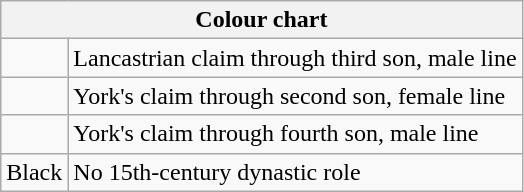<table class="wikitable"|align=right>
<tr>
<th colspan="2">Colour chart</th>
</tr>
<tr>
<td><span></span></td>
<td>Lancastrian claim through third son, male line</td>
</tr>
<tr>
<td><span></span></td>
<td>York's claim through second son, female line</td>
</tr>
<tr>
<td><span></span></td>
<td>York's claim through fourth son, male line</td>
</tr>
<tr>
<td><span>Black</span></td>
<td>No 15th-century dynastic role</td>
</tr>
</table>
